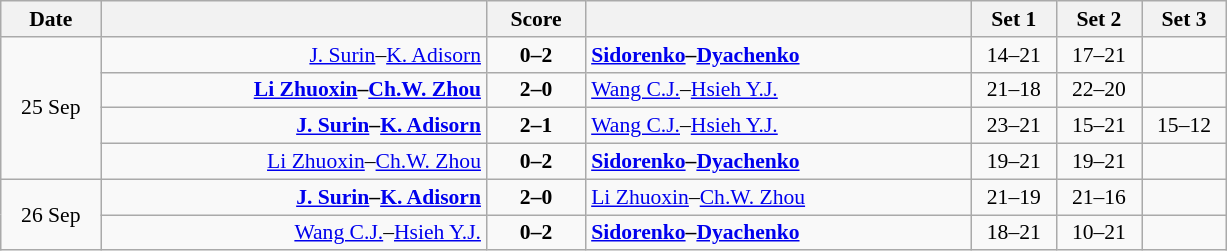<table class="wikitable" style="text-align: center; font-size:90% ">
<tr>
<th width="60">Date</th>
<th align="right" width="250"></th>
<th width="60">Score</th>
<th align="left" width="250"></th>
<th width="50">Set 1</th>
<th width="50">Set 2</th>
<th width="50">Set 3</th>
</tr>
<tr>
<td rowspan=4>25 Sep</td>
<td align=right><a href='#'>J. Surin</a>–<a href='#'>K. Adisorn</a> </td>
<td align=center><strong>0–2</strong></td>
<td align=left><strong> <a href='#'>Sidorenko</a>–<a href='#'>Dyachenko</a></strong></td>
<td>14–21</td>
<td>17–21</td>
<td></td>
</tr>
<tr>
<td align=right><strong><a href='#'>Li Zhuoxin</a>–<a href='#'>Ch.W. Zhou</a> </strong></td>
<td align=center><strong>2–0</strong></td>
<td align=left> <a href='#'>Wang C.J.</a>–<a href='#'>Hsieh Y.J.</a></td>
<td>21–18</td>
<td>22–20</td>
<td></td>
</tr>
<tr>
<td align=right><strong><a href='#'>J. Surin</a>–<a href='#'>K. Adisorn</a> </strong></td>
<td align=center><strong>2–1</strong></td>
<td align=left> <a href='#'>Wang C.J.</a>–<a href='#'>Hsieh Y.J.</a></td>
<td>23–21</td>
<td>15–21</td>
<td>15–12</td>
</tr>
<tr>
<td align=right><a href='#'>Li Zhuoxin</a>–<a href='#'>Ch.W. Zhou</a> </td>
<td align=center><strong>0–2</strong></td>
<td align=left><strong> <a href='#'>Sidorenko</a>–<a href='#'>Dyachenko</a></strong></td>
<td>19–21</td>
<td>19–21</td>
<td></td>
</tr>
<tr>
<td rowspan=2>26 Sep</td>
<td align=right><strong><a href='#'>J. Surin</a>–<a href='#'>K. Adisorn</a> </strong></td>
<td align=center><strong>2–0</strong></td>
<td align=left> <a href='#'>Li Zhuoxin</a>–<a href='#'>Ch.W. Zhou</a></td>
<td>21–19</td>
<td>21–16</td>
<td></td>
</tr>
<tr>
<td align=right><a href='#'>Wang C.J.</a>–<a href='#'>Hsieh Y.J.</a> </td>
<td align=center><strong>0–2</strong></td>
<td align=left><strong> <a href='#'>Sidorenko</a>–<a href='#'>Dyachenko</a></strong></td>
<td>18–21</td>
<td>10–21</td>
<td></td>
</tr>
</table>
